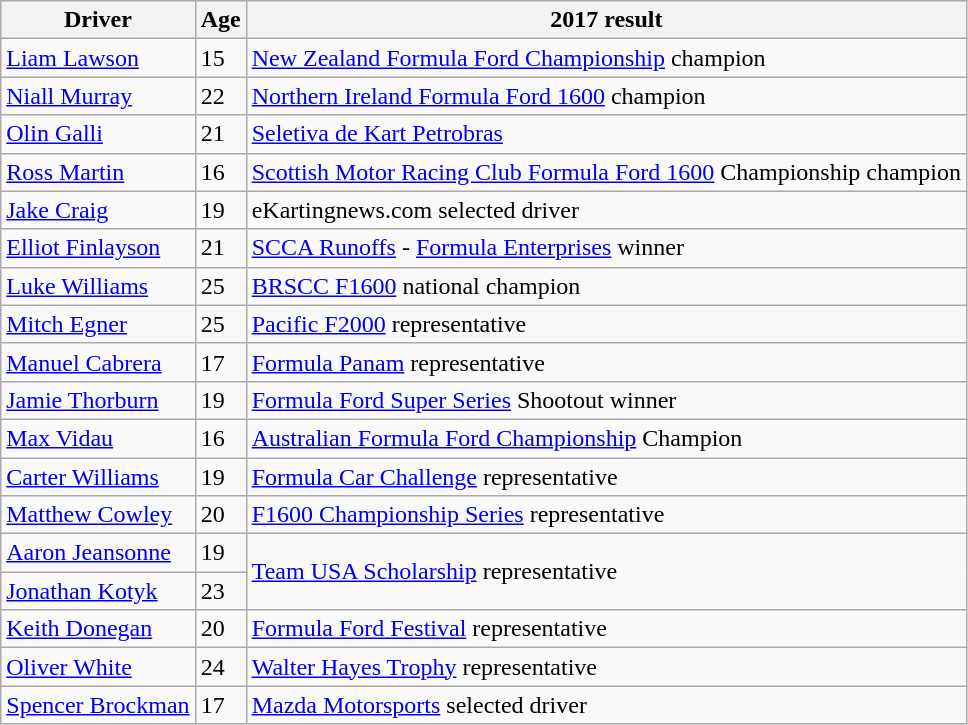<table class="wikitable">
<tr>
<th>Driver</th>
<th>Age</th>
<th>2017 result</th>
</tr>
<tr>
<td> <a href='#'>Liam Lawson</a></td>
<td>15</td>
<td><a href='#'>New Zealand Formula Ford Championship</a> champion</td>
</tr>
<tr>
<td> <a href='#'>Niall Murray</a></td>
<td>22</td>
<td><a href='#'>Northern Ireland Formula Ford 1600</a> champion</td>
</tr>
<tr>
<td> <a href='#'>Olin Galli</a></td>
<td>21</td>
<td><a href='#'>Seletiva de Kart Petrobras</a></td>
</tr>
<tr>
<td> <a href='#'>Ross Martin</a></td>
<td>16</td>
<td><a href='#'>Scottish Motor Racing Club Formula Ford 1600</a> Championship champion</td>
</tr>
<tr>
<td> <a href='#'>Jake Craig</a></td>
<td>19</td>
<td>eKartingnews.com selected driver</td>
</tr>
<tr>
<td> <a href='#'>Elliot Finlayson</a></td>
<td>21</td>
<td><a href='#'>SCCA Runoffs</a> - <a href='#'>Formula Enterprises</a> winner</td>
</tr>
<tr>
<td> <a href='#'>Luke Williams</a></td>
<td>25</td>
<td><a href='#'>BRSCC F1600</a> national champion</td>
</tr>
<tr>
<td> <a href='#'>Mitch Egner</a></td>
<td>25</td>
<td><a href='#'>Pacific F2000</a> representative</td>
</tr>
<tr>
<td> <a href='#'>Manuel Cabrera</a></td>
<td>17</td>
<td><a href='#'>Formula Panam</a> representative</td>
</tr>
<tr>
<td> <a href='#'>Jamie Thorburn</a></td>
<td>19</td>
<td><a href='#'>Formula Ford Super Series</a> Shootout winner</td>
</tr>
<tr>
<td> <a href='#'>Max Vidau</a></td>
<td>16</td>
<td><a href='#'>Australian Formula Ford Championship</a> Champion</td>
</tr>
<tr>
<td> <a href='#'>Carter Williams</a></td>
<td>19</td>
<td><a href='#'>Formula Car Challenge</a> representative</td>
</tr>
<tr>
<td> <a href='#'>Matthew Cowley</a></td>
<td>20</td>
<td><a href='#'>F1600 Championship Series</a> representative</td>
</tr>
<tr>
<td> <a href='#'>Aaron Jeansonne</a></td>
<td>19</td>
<td rowspan=2><a href='#'>Team USA Scholarship</a> representative </td>
</tr>
<tr>
<td> <a href='#'>Jonathan Kotyk</a></td>
<td>23</td>
</tr>
<tr>
<td> <a href='#'>Keith Donegan</a></td>
<td>20</td>
<td><a href='#'>Formula Ford Festival</a> representative</td>
</tr>
<tr>
<td> <a href='#'>Oliver White</a></td>
<td>24</td>
<td><a href='#'>Walter Hayes Trophy</a> representative</td>
</tr>
<tr>
<td> <a href='#'>Spencer Brockman</a></td>
<td>17</td>
<td><a href='#'>Mazda Motorsports</a> selected driver</td>
</tr>
</table>
